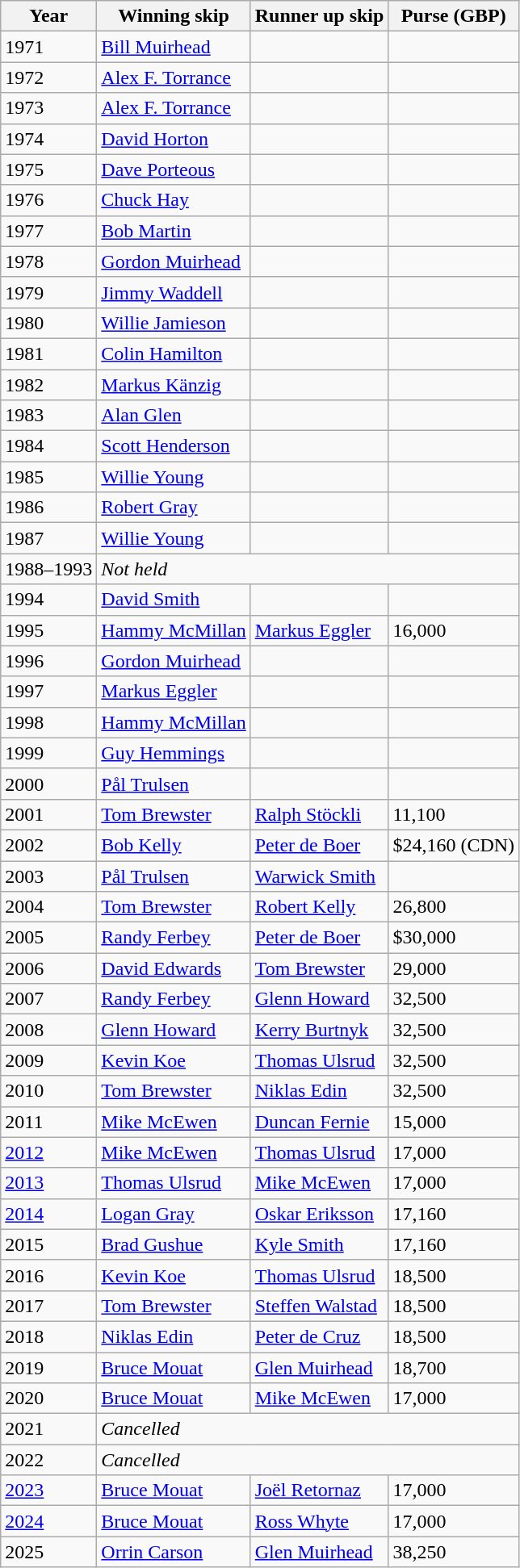<table class="wikitable">
<tr>
<th scope="col">Year</th>
<th scope="col">Winning skip</th>
<th scope="col">Runner up skip</th>
<th scope="col">Purse (GBP)</th>
</tr>
<tr>
<td>1971</td>
<td> <a href='#'>Bill Muirhead</a></td>
<td></td>
<td></td>
</tr>
<tr>
<td>1972</td>
<td> <a href='#'>Alex F. Torrance</a></td>
<td></td>
<td></td>
</tr>
<tr>
<td>1973</td>
<td> <a href='#'>Alex F. Torrance</a></td>
<td></td>
<td></td>
</tr>
<tr>
<td>1974</td>
<td> <a href='#'>David Horton</a></td>
<td></td>
<td></td>
</tr>
<tr>
<td>1975</td>
<td> <a href='#'>Dave Porteous</a></td>
<td></td>
<td></td>
</tr>
<tr>
<td>1976</td>
<td> <a href='#'>Chuck Hay</a></td>
<td></td>
<td></td>
</tr>
<tr>
<td>1977</td>
<td> <a href='#'>Bob Martin</a></td>
<td></td>
<td></td>
</tr>
<tr>
<td>1978</td>
<td> <a href='#'>Gordon Muirhead</a></td>
<td></td>
<td></td>
</tr>
<tr>
<td>1979</td>
<td> <a href='#'>Jimmy Waddell</a></td>
<td></td>
<td></td>
</tr>
<tr>
<td>1980</td>
<td> <a href='#'>Willie Jamieson</a></td>
<td></td>
<td></td>
</tr>
<tr>
<td>1981</td>
<td> <a href='#'>Colin Hamilton</a></td>
<td></td>
<td></td>
</tr>
<tr>
<td>1982</td>
<td> <a href='#'>Markus Känzig</a></td>
<td></td>
<td></td>
</tr>
<tr>
<td>1983</td>
<td> <a href='#'>Alan Glen</a></td>
<td></td>
<td></td>
</tr>
<tr>
<td>1984</td>
<td> <a href='#'>Scott Henderson</a></td>
<td></td>
<td></td>
</tr>
<tr>
<td>1985</td>
<td> <a href='#'>Willie Young</a></td>
<td></td>
<td></td>
</tr>
<tr>
<td>1986</td>
<td> <a href='#'>Robert Gray</a></td>
<td></td>
<td></td>
</tr>
<tr>
<td>1987</td>
<td> <a href='#'>Willie Young</a></td>
<td></td>
<td></td>
</tr>
<tr>
<td>1988–1993</td>
<td colspan=3"><em>Not held</em></td>
</tr>
<tr>
<td>1994</td>
<td> <a href='#'>David Smith</a></td>
<td></td>
<td></td>
</tr>
<tr>
<td>1995</td>
<td> <a href='#'>Hammy McMillan</a></td>
<td> <a href='#'>Markus Eggler</a></td>
<td>16,000</td>
</tr>
<tr>
<td>1996</td>
<td> <a href='#'>Gordon Muirhead</a></td>
<td></td>
<td></td>
</tr>
<tr>
<td>1997</td>
<td> <a href='#'>Markus Eggler</a></td>
<td></td>
<td></td>
</tr>
<tr>
<td>1998</td>
<td> <a href='#'>Hammy McMillan</a></td>
<td></td>
<td></td>
</tr>
<tr>
<td>1999</td>
<td> <a href='#'>Guy Hemmings</a></td>
<td></td>
<td></td>
</tr>
<tr>
<td>2000</td>
<td> <a href='#'>Pål Trulsen</a></td>
<td></td>
<td></td>
</tr>
<tr>
<td>2001</td>
<td> <a href='#'>Tom Brewster</a></td>
<td> <a href='#'>Ralph Stöckli</a></td>
<td>11,100</td>
</tr>
<tr>
<td>2002</td>
<td> <a href='#'>Bob Kelly</a></td>
<td> <a href='#'>Peter de Boer</a></td>
<td>$24,160 (CDN)</td>
</tr>
<tr>
<td>2003</td>
<td> <a href='#'>Pål Trulsen</a></td>
<td> <a href='#'>Warwick Smith</a></td>
<td></td>
</tr>
<tr>
<td>2004</td>
<td> <a href='#'>Tom Brewster</a></td>
<td> <a href='#'>Robert Kelly</a></td>
<td>26,800</td>
</tr>
<tr>
<td>2005</td>
<td> <a href='#'>Randy Ferbey</a></td>
<td> <a href='#'>Peter de Boer</a></td>
<td>$30,000</td>
</tr>
<tr>
<td>2006</td>
<td> <a href='#'>David Edwards</a></td>
<td> <a href='#'>Tom Brewster</a></td>
<td>29,000</td>
</tr>
<tr>
<td>2007</td>
<td> <a href='#'>Randy Ferbey</a></td>
<td> <a href='#'>Glenn Howard</a></td>
<td>32,500</td>
</tr>
<tr>
<td>2008</td>
<td> <a href='#'>Glenn Howard</a></td>
<td> <a href='#'>Kerry Burtnyk</a></td>
<td>32,500</td>
</tr>
<tr>
<td>2009</td>
<td> <a href='#'>Kevin Koe</a></td>
<td> <a href='#'>Thomas Ulsrud</a></td>
<td>32,500</td>
</tr>
<tr>
<td>2010</td>
<td> <a href='#'>Tom Brewster</a></td>
<td> <a href='#'>Niklas Edin</a></td>
<td>32,500</td>
</tr>
<tr>
<td>2011</td>
<td> <a href='#'>Mike McEwen</a></td>
<td> <a href='#'>Duncan Fernie</a></td>
<td>15,000</td>
</tr>
<tr>
<td><a href='#'>2012</a></td>
<td> <a href='#'>Mike McEwen</a></td>
<td> <a href='#'>Thomas Ulsrud</a></td>
<td>17,000</td>
</tr>
<tr>
<td><a href='#'>2013</a></td>
<td> <a href='#'>Thomas Ulsrud</a></td>
<td> <a href='#'>Mike McEwen</a></td>
<td>17,000</td>
</tr>
<tr>
<td><a href='#'>2014</a></td>
<td> <a href='#'>Logan Gray</a></td>
<td> <a href='#'>Oskar Eriksson</a></td>
<td>17,160</td>
</tr>
<tr>
<td>2015</td>
<td> <a href='#'>Brad Gushue</a></td>
<td> <a href='#'>Kyle Smith</a></td>
<td>17,160</td>
</tr>
<tr>
<td>2016</td>
<td> <a href='#'>Kevin Koe</a></td>
<td> <a href='#'>Thomas Ulsrud</a></td>
<td>18,500</td>
</tr>
<tr>
<td>2017</td>
<td> <a href='#'>Tom Brewster</a></td>
<td> <a href='#'>Steffen Walstad</a></td>
<td>18,500</td>
</tr>
<tr>
<td>2018</td>
<td> <a href='#'>Niklas Edin</a></td>
<td> <a href='#'>Peter de Cruz</a></td>
<td>18,500</td>
</tr>
<tr>
<td>2019</td>
<td> <a href='#'>Bruce Mouat</a></td>
<td> <a href='#'>Glen Muirhead</a></td>
<td>18,700</td>
</tr>
<tr>
<td>2020</td>
<td> <a href='#'>Bruce Mouat</a></td>
<td> <a href='#'>Mike McEwen</a></td>
<td>17,000</td>
</tr>
<tr>
<td>2021</td>
<td colspan="3"><em>Cancelled</em></td>
</tr>
<tr>
<td>2022</td>
<td colspan="3"><em>Cancelled</em></td>
</tr>
<tr>
<td><a href='#'>2023</a></td>
<td> <a href='#'>Bruce Mouat</a></td>
<td> <a href='#'>Joël Retornaz</a></td>
<td>17,000</td>
</tr>
<tr>
<td><a href='#'>2024</a></td>
<td> <a href='#'>Bruce Mouat</a></td>
<td> <a href='#'>Ross Whyte</a></td>
<td>17,000</td>
</tr>
<tr>
<td>2025</td>
<td> <a href='#'>Orrin Carson</a></td>
<td> <a href='#'>Glen Muirhead</a></td>
<td>38,250</td>
</tr>
</table>
